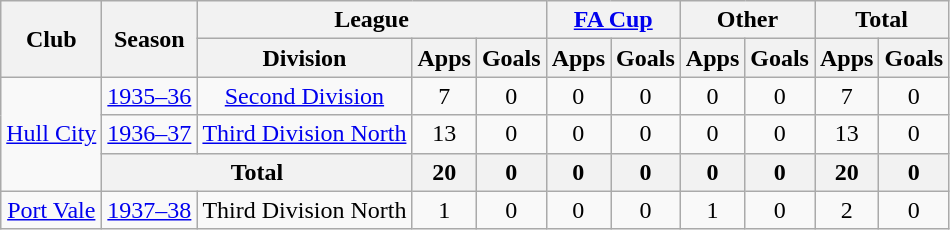<table class="wikitable" style="text-align:center">
<tr>
<th rowspan="2">Club</th>
<th rowspan="2">Season</th>
<th colspan="3">League</th>
<th colspan="2"><a href='#'>FA Cup</a></th>
<th colspan="2">Other</th>
<th colspan="2">Total</th>
</tr>
<tr>
<th>Division</th>
<th>Apps</th>
<th>Goals</th>
<th>Apps</th>
<th>Goals</th>
<th>Apps</th>
<th>Goals</th>
<th>Apps</th>
<th>Goals</th>
</tr>
<tr>
<td rowspan="3"><a href='#'>Hull City</a></td>
<td><a href='#'>1935–36</a></td>
<td><a href='#'>Second Division</a></td>
<td>7</td>
<td>0</td>
<td>0</td>
<td>0</td>
<td>0</td>
<td>0</td>
<td>7</td>
<td>0</td>
</tr>
<tr>
<td><a href='#'>1936–37</a></td>
<td><a href='#'>Third Division North</a></td>
<td>13</td>
<td>0</td>
<td>0</td>
<td>0</td>
<td>0</td>
<td>0</td>
<td>13</td>
<td>0</td>
</tr>
<tr>
<th colspan="2">Total</th>
<th>20</th>
<th>0</th>
<th>0</th>
<th>0</th>
<th>0</th>
<th>0</th>
<th>20</th>
<th>0</th>
</tr>
<tr>
<td><a href='#'>Port Vale</a></td>
<td><a href='#'>1937–38</a></td>
<td>Third Division North</td>
<td>1</td>
<td>0</td>
<td>0</td>
<td>0</td>
<td>1</td>
<td>0</td>
<td>2</td>
<td>0</td>
</tr>
</table>
